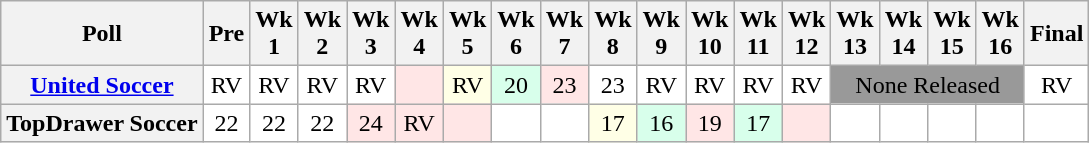<table class="wikitable" style="white-space:nowrap;text-align:center;">
<tr>
<th>Poll</th>
<th>Pre</th>
<th>Wk<br>1</th>
<th>Wk<br>2</th>
<th>Wk<br>3</th>
<th>Wk<br>4</th>
<th>Wk<br>5</th>
<th>Wk<br>6</th>
<th>Wk<br>7</th>
<th>Wk<br>8</th>
<th>Wk<br>9</th>
<th>Wk<br>10</th>
<th>Wk<br>11</th>
<th>Wk<br>12</th>
<th>Wk<br>13</th>
<th>Wk<br>14</th>
<th>Wk<br>15</th>
<th>Wk<br>16</th>
<th>Final<br></th>
</tr>
<tr>
<th><a href='#'>United Soccer</a></th>
<td style="background:#FFFFFF;">RV</td>
<td style="background:#FFFFFF;">RV</td>
<td style="background:#FFFFFF;">RV</td>
<td style="background:#FFFFFF;">RV</td>
<td style="background:#FFE6E6;"></td>
<td style="background:#FFFFE6;">RV</td>
<td style="background:#D8FFEB;">20</td>
<td style="background:#FFE6E6;">23</td>
<td style="background:#FFFFFF;">23</td>
<td style="background:#FFFFFF;">RV</td>
<td style="background:#FFFFFF;">RV</td>
<td style="background:#FFFFFF;">RV</td>
<td style="background:#FFFFFF;">RV</td>
<td colspan=4 style="background:#999;">None Released</td>
<td style="background:#FFFFFF;">RV</td>
</tr>
<tr>
<th>TopDrawer Soccer </th>
<td style="background:#FFFFFF;">22</td>
<td style="background:#FFFFFF;">22</td>
<td style="background:#FFFFFF;">22</td>
<td style="background:#FFE6E6;">24</td>
<td style="background:#FFE6E6;">RV</td>
<td style="background:#FFE6E6;"></td>
<td style="background:#FFFFFF;"></td>
<td style="background:#FFFFFF;"></td>
<td style="background:#FFFFE6;">17</td>
<td style="background:#D8FFEB;">16</td>
<td style="background:#FFE6E6;">19</td>
<td style="background:#D8FFEB;">17</td>
<td style="background:#FFE6E6;"></td>
<td style="background:#FFFFFF;"></td>
<td style="background:#FFFFFF;"></td>
<td style="background:#FFFFFF;"></td>
<td style="background:#FFFFFF;"></td>
<td style="background:#FFFFFF;"></td>
</tr>
</table>
